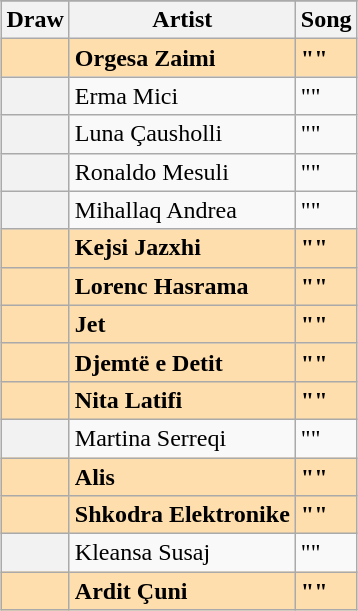<table class="sortable wikitable plainrowheaders" style="margin: 1em auto 1em auto;">
<tr>
</tr>
<tr>
<th>Draw</th>
<th>Artist</th>
<th>Song</th>
</tr>
<tr style="font-weight: bold; background: navajowhite;">
<th scope="row" style="text-align: center; font-weight: bold; background: navajowhite;"></th>
<td>Orgesa Zaimi</td>
<td>""</td>
</tr>
<tr>
<th scope="row"></th>
<td>Erma Mici</td>
<td>""</td>
</tr>
<tr>
<th scope="row"></th>
<td>Luna Çausholli</td>
<td>""</td>
</tr>
<tr>
<th scope="row"></th>
<td>Ronaldo Mesuli</td>
<td>""</td>
</tr>
<tr>
<th scope="row"></th>
<td>Mihallaq Andrea</td>
<td>""</td>
</tr>
<tr style="font-weight: bold; background: navajowhite;">
<th scope="row" style="text-align: center; font-weight: bold; background: navajowhite;"></th>
<td>Kejsi Jazxhi</td>
<td>""</td>
</tr>
<tr style="font-weight: bold; background: navajowhite;">
<th scope="row" style="text-align: center; font-weight: bold; background: navajowhite;"></th>
<td>Lorenc Hasrama</td>
<td>""</td>
</tr>
<tr style="font-weight: bold; background: navajowhite;">
<th scope="row" style="text-align: center; font-weight: bold; background: navajowhite;"></th>
<td>Jet</td>
<td>""</td>
</tr>
<tr style="font-weight: bold; background: navajowhite;">
<th scope="row" style="text-align: center; font-weight: bold; background: navajowhite;"></th>
<td>Djemtë e Detit</td>
<td>""</td>
</tr>
<tr style="font-weight: bold; background: navajowhite;">
<th scope="row" style="text-align: center; font-weight: bold; background: navajowhite;"></th>
<td>Nita Latifi</td>
<td>""</td>
</tr>
<tr>
<th scope="row"></th>
<td>Martina Serreqi</td>
<td>""</td>
</tr>
<tr style="font-weight: bold; background: navajowhite;">
<th scope="row" style="text-align: center; font-weight: bold; background: navajowhite;"></th>
<td>Alis</td>
<td>""</td>
</tr>
<tr style="font-weight: bold; background: navajowhite;">
<th scope="row" style="text-align: center; font-weight: bold; background: navajowhite;"></th>
<td>Shkodra Elektronike</td>
<td>""</td>
</tr>
<tr>
<th scope="row"></th>
<td>Kleansa Susaj</td>
<td>""</td>
</tr>
<tr style="font-weight: bold; background: navajowhite;">
<th scope="row" style="text-align: center; font-weight: bold; background: navajowhite;"></th>
<td>Ardit Çuni</td>
<td>""</td>
</tr>
</table>
